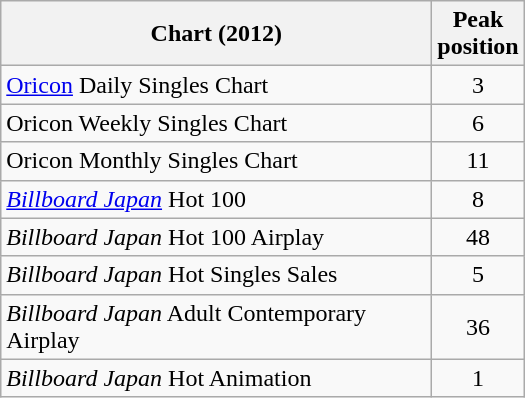<table class="wikitable sortable" border="1">
<tr>
<th width="280">Chart (2012)</th>
<th>Peak<br>position</th>
</tr>
<tr>
<td><a href='#'>Oricon</a> Daily Singles Chart</td>
<td style="text-align:center;">3</td>
</tr>
<tr>
<td>Oricon Weekly Singles Chart</td>
<td style="text-align:center;">6</td>
</tr>
<tr>
<td>Oricon Monthly Singles Chart</td>
<td style="text-align:center;">11</td>
</tr>
<tr>
<td><em><a href='#'>Billboard Japan</a></em> Hot 100</td>
<td style="text-align:center;">8</td>
</tr>
<tr>
<td><em>Billboard Japan</em> Hot 100 Airplay</td>
<td style="text-align:center;">48</td>
</tr>
<tr>
<td><em>Billboard Japan</em> Hot Singles Sales</td>
<td style="text-align:center;">5</td>
</tr>
<tr>
<td><em>Billboard Japan</em> Adult Contemporary Airplay</td>
<td style="text-align:center;">36</td>
</tr>
<tr>
<td><em>Billboard Japan</em> Hot Animation</td>
<td style="text-align:center;">1</td>
</tr>
</table>
